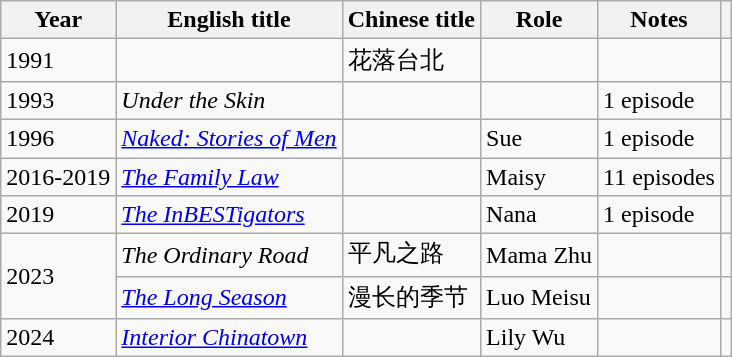<table class="wikitable sortable">
<tr>
<th>Year</th>
<th>English title</th>
<th>Chinese title</th>
<th>Role</th>
<th class="unsortable">Notes</th>
<th class="unsortable"></th>
</tr>
<tr>
<td>1991</td>
<td></td>
<td>花落台北</td>
<td></td>
<td></td>
<td></td>
</tr>
<tr>
<td>1993</td>
<td><em>Under the Skin</em></td>
<td></td>
<td></td>
<td>1 episode</td>
<td></td>
</tr>
<tr>
<td>1996</td>
<td><em><a href='#'>Naked: Stories of Men</a></em></td>
<td></td>
<td>Sue</td>
<td>1 episode</td>
<td></td>
</tr>
<tr>
<td>2016-2019</td>
<td><em><a href='#'>The Family Law</a></em></td>
<td></td>
<td>Maisy</td>
<td>11 episodes</td>
<td></td>
</tr>
<tr>
<td>2019</td>
<td><em><a href='#'>The InBESTigators</a></em></td>
<td></td>
<td>Nana</td>
<td>1 episode</td>
<td></td>
</tr>
<tr>
<td rowspan="2">2023</td>
<td><em>The Ordinary Road</em></td>
<td>平凡之路</td>
<td>Mama Zhu</td>
<td></td>
<td></td>
</tr>
<tr>
<td><em><a href='#'>The Long Season</a></em></td>
<td>漫长的季节</td>
<td>Luo Meisu</td>
<td></td>
<td></td>
</tr>
<tr>
<td>2024</td>
<td><em><a href='#'>Interior Chinatown</a></em></td>
<td></td>
<td>Lily Wu</td>
<td></td>
<td></td>
</tr>
</table>
